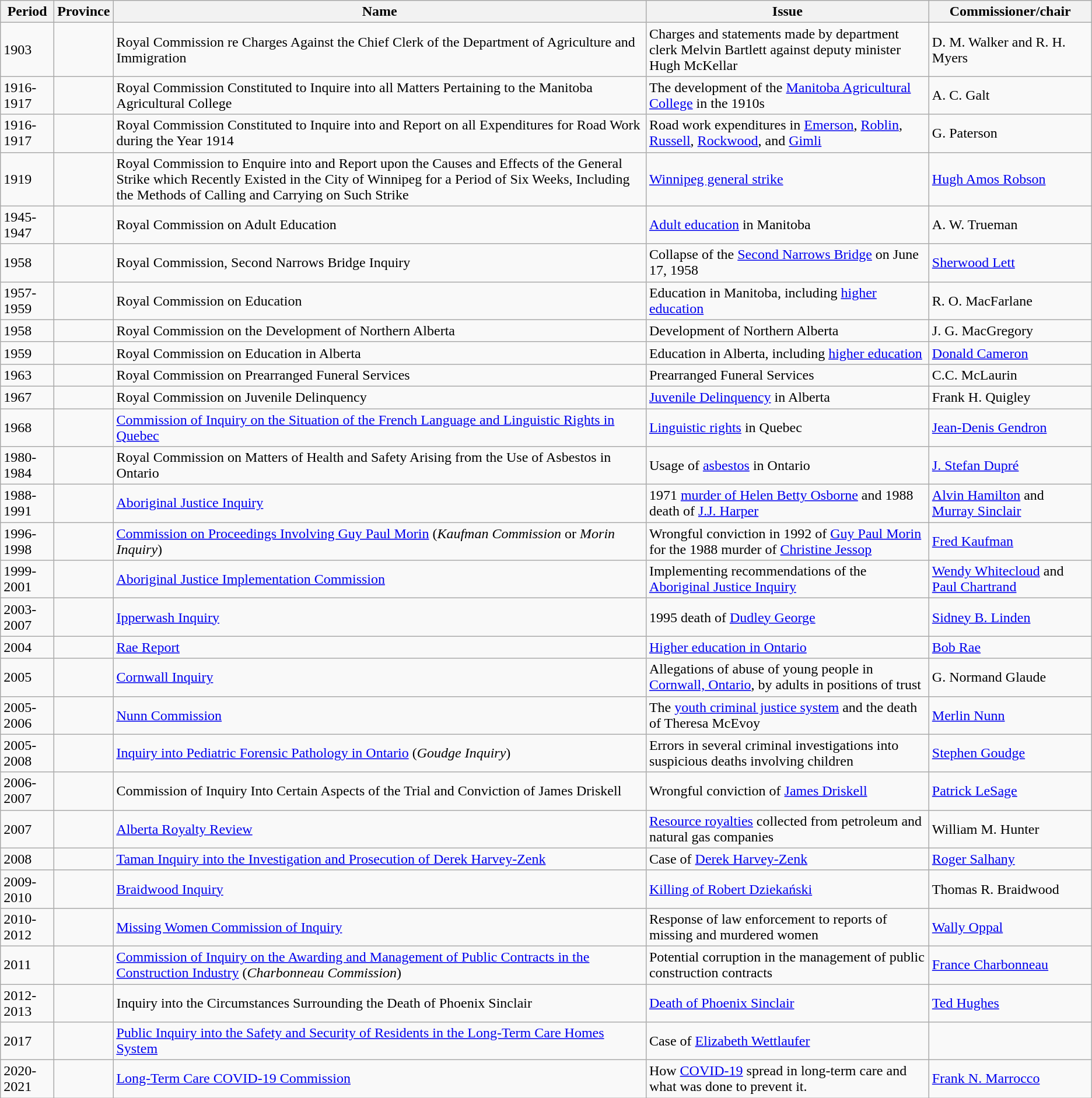<table class="wikitable sortable">
<tr>
<th data-sort-type=number>Period</th>
<th>Province</th>
<th>Name</th>
<th>Issue</th>
<th>Commissioner/chair</th>
</tr>
<tr>
<td>1903</td>
<td></td>
<td>Royal Commission re Charges Against the Chief Clerk of the Department of Agriculture and Immigration</td>
<td>Charges and statements made by department clerk Melvin Bartlett against deputy minister Hugh McKellar</td>
<td>D. M. Walker and R. H. Myers</td>
</tr>
<tr>
<td>1916-1917</td>
<td></td>
<td>Royal Commission Constituted to Inquire into all Matters Pertaining to the Manitoba Agricultural College</td>
<td>The development of the <a href='#'>Manitoba Agricultural College</a> in the 1910s</td>
<td>A. C. Galt</td>
</tr>
<tr>
<td>1916-1917</td>
<td></td>
<td>Royal Commission Constituted to Inquire into and Report on all Expenditures for Road Work during the Year 1914</td>
<td>Road work expenditures in <a href='#'>Emerson</a>, <a href='#'>Roblin</a>, <a href='#'>Russell</a>, <a href='#'>Rockwood</a>, and <a href='#'>Gimli</a></td>
<td>G. Paterson</td>
</tr>
<tr>
<td>1919</td>
<td></td>
<td>Royal Commission to Enquire into and Report upon the Causes and Effects of the General Strike which Recently Existed in the City of Winnipeg for a Period of Six Weeks, Including the Methods of Calling and Carrying on Such Strike</td>
<td><a href='#'>Winnipeg general strike</a></td>
<td><a href='#'>Hugh Amos Robson</a></td>
</tr>
<tr>
<td>1945-1947</td>
<td></td>
<td>Royal Commission on Adult Education</td>
<td><a href='#'>Adult education</a> in Manitoba</td>
<td>A. W. Trueman</td>
</tr>
<tr>
<td>1958</td>
<td></td>
<td>Royal Commission, Second Narrows Bridge Inquiry</td>
<td>Collapse of the <a href='#'>Second Narrows Bridge</a> on June 17, 1958</td>
<td><a href='#'>Sherwood Lett</a></td>
</tr>
<tr>
<td>1957-1959</td>
<td></td>
<td>Royal Commission on Education</td>
<td>Education in Manitoba, including <a href='#'>higher education</a></td>
<td>R. O. MacFarlane</td>
</tr>
<tr>
<td>1958</td>
<td></td>
<td>Royal Commission on the Development of Northern Alberta</td>
<td>Development of Northern Alberta</td>
<td>J. G. MacGregory</td>
</tr>
<tr>
<td>1959</td>
<td></td>
<td>Royal Commission on Education in Alberta</td>
<td>Education in Alberta, including <a href='#'>higher education</a></td>
<td><a href='#'>Donald Cameron</a></td>
</tr>
<tr>
<td>1963</td>
<td></td>
<td>Royal Commission on Prearranged Funeral Services</td>
<td>Prearranged Funeral Services</td>
<td>C.C. McLaurin</td>
</tr>
<tr>
<td>1967</td>
<td></td>
<td>Royal Commission on Juvenile Delinquency</td>
<td><a href='#'>Juvenile Delinquency</a> in Alberta</td>
<td>Frank H. Quigley</td>
</tr>
<tr>
<td>1968</td>
<td></td>
<td><a href='#'>Commission of Inquiry on the Situation of the French Language and Linguistic Rights in Quebec</a></td>
<td><a href='#'>Linguistic rights</a> in Quebec</td>
<td><a href='#'>Jean-Denis Gendron</a></td>
</tr>
<tr>
<td>1980-1984</td>
<td></td>
<td>Royal Commission on Matters of Health and Safety Arising from the Use of Asbestos in Ontario</td>
<td>Usage of <a href='#'>asbestos</a> in Ontario</td>
<td><a href='#'>J. Stefan Dupré</a></td>
</tr>
<tr>
<td>1988-1991</td>
<td></td>
<td><a href='#'>Aboriginal Justice Inquiry</a></td>
<td>1971 <a href='#'>murder of Helen Betty Osborne</a> and 1988 death of <a href='#'>J.J. Harper</a></td>
<td><a href='#'>Alvin Hamilton</a> and <a href='#'>Murray Sinclair</a></td>
</tr>
<tr>
<td>1996-1998</td>
<td></td>
<td><a href='#'>Commission on Proceedings Involving Guy Paul Morin</a> (<em>Kaufman Commission</em> or <em>Morin Inquiry</em>)</td>
<td>Wrongful conviction in 1992 of <a href='#'>Guy Paul Morin</a> for the 1988 murder of <a href='#'>Christine Jessop</a></td>
<td><a href='#'>Fred Kaufman</a></td>
</tr>
<tr>
<td>1999-2001</td>
<td></td>
<td><a href='#'>Aboriginal Justice Implementation Commission</a></td>
<td>Implementing recommendations of the <a href='#'>Aboriginal Justice Inquiry</a></td>
<td><a href='#'>Wendy Whitecloud</a> and <a href='#'>Paul Chartrand</a></td>
</tr>
<tr>
<td>2003-2007</td>
<td></td>
<td><a href='#'>Ipperwash Inquiry</a></td>
<td>1995 death of <a href='#'>Dudley George</a></td>
<td><a href='#'>Sidney B. Linden</a></td>
</tr>
<tr>
<td>2004</td>
<td></td>
<td><a href='#'>Rae Report</a></td>
<td><a href='#'>Higher education in Ontario</a></td>
<td><a href='#'>Bob Rae</a></td>
</tr>
<tr>
<td>2005</td>
<td></td>
<td><a href='#'>Cornwall Inquiry</a></td>
<td>Allegations of abuse of young people in <a href='#'>Cornwall, Ontario</a>, by adults in positions of trust</td>
<td>G. Normand Glaude</td>
</tr>
<tr>
<td>2005-2006</td>
<td></td>
<td><a href='#'>Nunn Commission</a></td>
<td>The <a href='#'>youth criminal justice system</a> and the death of Theresa McEvoy</td>
<td><a href='#'>Merlin Nunn</a></td>
</tr>
<tr>
<td>2005-2008</td>
<td></td>
<td><a href='#'>Inquiry into Pediatric Forensic Pathology in Ontario</a> (<em>Goudge Inquiry</em>)</td>
<td>Errors in several criminal investigations into suspicious deaths involving children</td>
<td><a href='#'>Stephen Goudge</a></td>
</tr>
<tr>
<td>2006-2007</td>
<td></td>
<td>Commission of Inquiry Into Certain Aspects of the Trial and Conviction of James Driskell</td>
<td>Wrongful conviction of <a href='#'>James Driskell</a></td>
<td><a href='#'>Patrick LeSage</a></td>
</tr>
<tr>
<td>2007</td>
<td></td>
<td><a href='#'>Alberta Royalty Review</a></td>
<td><a href='#'>Resource royalties</a> collected from petroleum and natural gas companies</td>
<td>William M. Hunter</td>
</tr>
<tr>
<td>2008</td>
<td></td>
<td><a href='#'>Taman Inquiry into the Investigation and Prosecution of Derek Harvey-Zenk</a></td>
<td>Case of <a href='#'>Derek Harvey-Zenk</a></td>
<td><a href='#'>Roger Salhany</a></td>
</tr>
<tr>
<td>2009-2010</td>
<td></td>
<td><a href='#'>Braidwood Inquiry</a></td>
<td><a href='#'>Killing of Robert Dziekański</a></td>
<td>Thomas R. Braidwood</td>
</tr>
<tr>
<td>2010-2012</td>
<td></td>
<td><a href='#'>Missing Women Commission of Inquiry</a></td>
<td>Response of law enforcement to reports of missing and murdered women</td>
<td><a href='#'>Wally Oppal</a></td>
</tr>
<tr>
<td>2011</td>
<td></td>
<td><a href='#'>Commission of Inquiry on the Awarding and Management of Public Contracts in the Construction Industry</a> (<em>Charbonneau Commission</em>)</td>
<td>Potential corruption in the management of public construction contracts</td>
<td><a href='#'>France Charbonneau</a></td>
</tr>
<tr>
<td>2012-2013</td>
<td></td>
<td>Inquiry into the Circumstances Surrounding the Death of Phoenix Sinclair</td>
<td><a href='#'>Death of Phoenix Sinclair</a></td>
<td><a href='#'>Ted Hughes</a></td>
</tr>
<tr>
<td>2017</td>
<td></td>
<td><a href='#'>Public Inquiry into the Safety and Security of Residents in the Long-Term Care Homes System</a></td>
<td>Case of <a href='#'>Elizabeth Wettlaufer</a></td>
<td></td>
</tr>
<tr>
<td>2020-2021</td>
<td></td>
<td><a href='#'>Long-Term Care COVID-19 Commission</a></td>
<td>How <a href='#'>COVID-19</a> spread in long-term care and what was done to prevent it.</td>
<td><a href='#'>Frank N. Marrocco</a></td>
</tr>
</table>
